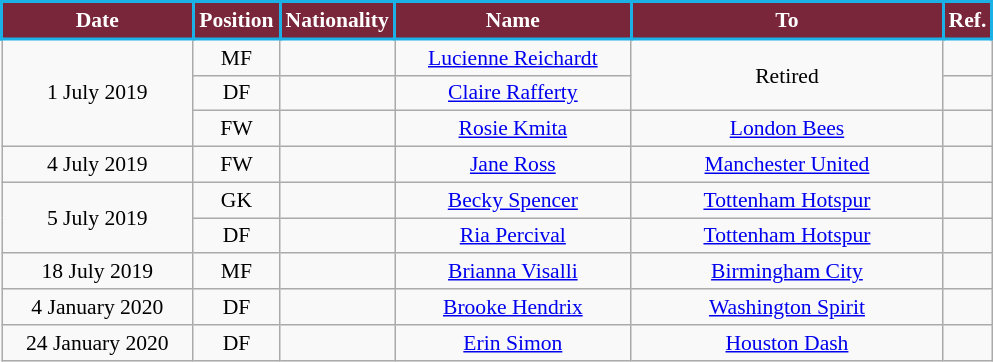<table class="wikitable" style="text-align:center; font-size:90%; ">
<tr>
<th style="background:#7A263A;color:white;border:2px solid #1BB1E7; width:120px;">Date</th>
<th style="background:#7A263A;color:white;border:2px solid #1BB1E7; width:50px;">Position</th>
<th style="background:#7A263A;color:white;border:2px solid #1BB1E7; width:50px;">Nationality</th>
<th style="background:#7A263A;color:white;border:2px solid #1BB1E7; width:150px;">Name</th>
<th style="background:#7A263A;color:white;border:2px solid #1BB1E7; width:200px;">To</th>
<th style="background:#7A263A;color:white;border:2px solid #1BB1E7; width:25px;">Ref.</th>
</tr>
<tr>
<td rowspan="3">1 July 2019</td>
<td>MF</td>
<td></td>
<td><a href='#'>Lucienne Reichardt</a></td>
<td rowspan="2">Retired</td>
<td></td>
</tr>
<tr>
<td>DF</td>
<td></td>
<td><a href='#'>Claire Rafferty</a></td>
<td></td>
</tr>
<tr>
<td>FW</td>
<td></td>
<td><a href='#'>Rosie Kmita</a></td>
<td> <a href='#'>London Bees</a></td>
<td></td>
</tr>
<tr>
<td>4 July 2019</td>
<td>FW</td>
<td></td>
<td><a href='#'>Jane Ross</a></td>
<td> <a href='#'>Manchester United</a></td>
<td></td>
</tr>
<tr>
<td rowspan="2">5 July 2019</td>
<td>GK</td>
<td></td>
<td><a href='#'>Becky Spencer</a></td>
<td> <a href='#'>Tottenham Hotspur</a></td>
<td></td>
</tr>
<tr>
<td>DF</td>
<td></td>
<td><a href='#'>Ria Percival</a></td>
<td> <a href='#'>Tottenham Hotspur</a></td>
<td></td>
</tr>
<tr>
<td>18 July 2019</td>
<td>MF</td>
<td></td>
<td><a href='#'>Brianna Visalli</a></td>
<td> <a href='#'>Birmingham City</a></td>
<td></td>
</tr>
<tr>
<td>4 January 2020</td>
<td>DF</td>
<td></td>
<td><a href='#'>Brooke Hendrix</a></td>
<td> <a href='#'>Washington Spirit</a></td>
<td></td>
</tr>
<tr>
<td>24 January 2020</td>
<td>DF</td>
<td></td>
<td><a href='#'>Erin Simon</a></td>
<td> <a href='#'>Houston Dash</a></td>
<td></td>
</tr>
</table>
